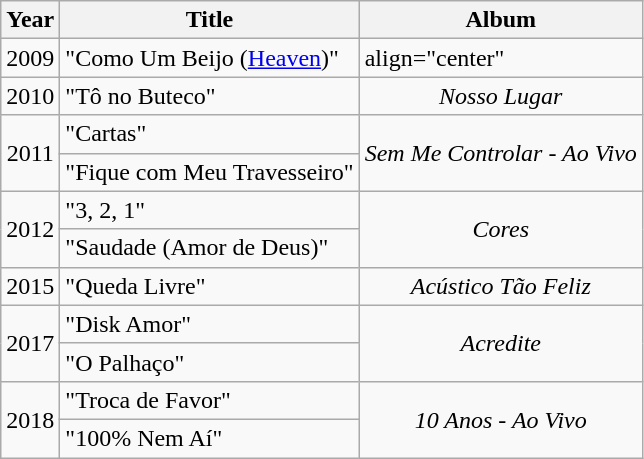<table class="wikitable">
<tr>
<th align="center" rowspan="1">Year</th>
<th align="center" rowspan="1">Title</th>
<th align="center" rowspan="1">Album</th>
</tr>
<tr>
<td align="center">2009</td>
<td align="left">"Como Um Beijo (<a href='#'>Heaven</a>)"</td>
<td>align="center" </td>
</tr>
<tr>
<td align="center">2010</td>
<td align="left">"Tô no Buteco"</td>
<td align="center"><em>Nosso Lugar</em></td>
</tr>
<tr>
<td align="center" rowspan="2">2011</td>
<td align="left">"Cartas"</td>
<td align="center" rowspan="2"><em>Sem Me Controlar - Ao Vivo</em></td>
</tr>
<tr>
<td align="left">"Fique com Meu Travesseiro"</td>
</tr>
<tr>
<td align="center" rowspan="2">2012</td>
<td align="left">"3, 2, 1"</td>
<td align="center" rowspan="2"><em>Cores</em></td>
</tr>
<tr>
<td align="left">"Saudade (Amor de Deus)"</td>
</tr>
<tr>
<td align="center">2015</td>
<td align="left">"Queda Livre"</td>
<td align="center"><em>Acústico Tão Feliz</em></td>
</tr>
<tr>
<td align="center" rowspan="2">2017</td>
<td align="left">"Disk Amor"</td>
<td align="center" rowspan="2"><em>Acredite</em></td>
</tr>
<tr>
<td align="left">"O Palhaço"</td>
</tr>
<tr>
<td align="center" rowspan="2">2018</td>
<td align="left">"Troca de Favor"</td>
<td align="center" rowspan="2"><em>10 Anos - Ao Vivo</em></td>
</tr>
<tr>
<td align="left">"100% Nem Aí"</td>
</tr>
</table>
